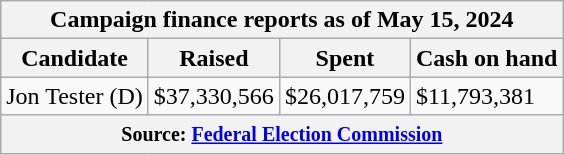<table class="wikitable sortable">
<tr>
<th colspan=4>Campaign finance reports as of May 15, 2024</th>
</tr>
<tr style="text-align:center;">
<th>Candidate</th>
<th>Raised</th>
<th>Spent</th>
<th>Cash on hand</th>
</tr>
<tr>
<td>Jon Tester (D)</td>
<td>$37,330,566</td>
<td>$26,017,759</td>
<td>$11,793,381</td>
</tr>
<tr>
<th colspan="4"><small>Source: <a href='#'>Federal Election Commission</a></small></th>
</tr>
</table>
